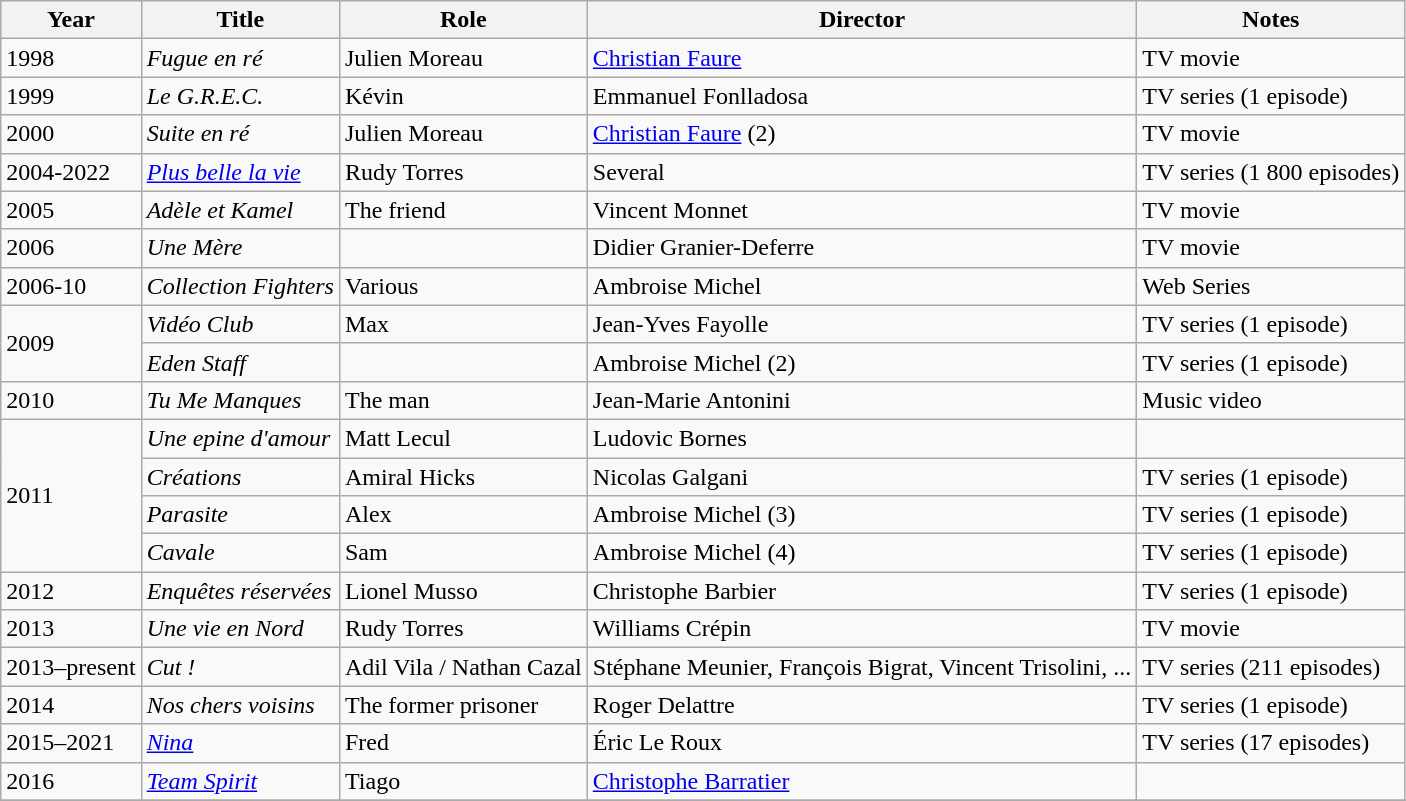<table class="wikitable">
<tr>
<th>Year</th>
<th>Title</th>
<th>Role</th>
<th>Director</th>
<th>Notes</th>
</tr>
<tr>
<td rowspan=1>1998</td>
<td><em>Fugue en ré</em></td>
<td>Julien Moreau</td>
<td><a href='#'>Christian Faure</a></td>
<td>TV movie</td>
</tr>
<tr>
<td rowspan=1>1999</td>
<td><em>Le G.R.E.C.</em></td>
<td>Kévin</td>
<td>Emmanuel Fonlladosa</td>
<td>TV series (1 episode)</td>
</tr>
<tr>
<td rowspan=1>2000</td>
<td><em>Suite en ré</em></td>
<td>Julien Moreau</td>
<td><a href='#'>Christian Faure</a> (2)</td>
<td>TV movie</td>
</tr>
<tr>
<td rowspan=1>2004-2022</td>
<td><em><a href='#'>Plus belle la vie</a></em></td>
<td>Rudy Torres</td>
<td>Several</td>
<td>TV series (1 800 episodes)</td>
</tr>
<tr>
<td rowspan=1>2005</td>
<td><em>Adèle et Kamel</em></td>
<td>The friend</td>
<td>Vincent Monnet</td>
<td>TV movie</td>
</tr>
<tr>
<td rowspan=1>2006</td>
<td><em>Une Mère</em></td>
<td></td>
<td>Didier Granier-Deferre</td>
<td>TV movie</td>
</tr>
<tr>
<td rowspan=1>2006-10</td>
<td><em>Collection Fighters</em></td>
<td>Various</td>
<td>Ambroise Michel</td>
<td>Web Series</td>
</tr>
<tr>
<td rowspan=2>2009</td>
<td><em>Vidéo Club</em></td>
<td>Max</td>
<td>Jean-Yves Fayolle</td>
<td>TV series (1 episode)</td>
</tr>
<tr>
<td><em>Eden Staff</em></td>
<td></td>
<td>Ambroise Michel (2)</td>
<td>TV series (1 episode)</td>
</tr>
<tr>
<td rowspan=1>2010</td>
<td><em>Tu Me Manques</em></td>
<td>The man</td>
<td>Jean-Marie Antonini</td>
<td>Music video</td>
</tr>
<tr>
<td rowspan=4>2011</td>
<td><em>Une epine d'amour</em></td>
<td>Matt Lecul</td>
<td>Ludovic Bornes</td>
<td></td>
</tr>
<tr>
<td><em>Créations</em></td>
<td>Amiral Hicks</td>
<td>Nicolas Galgani</td>
<td>TV series (1 episode)</td>
</tr>
<tr>
<td><em>Parasite</em></td>
<td>Alex</td>
<td>Ambroise Michel (3)</td>
<td>TV series (1 episode)</td>
</tr>
<tr>
<td><em>Cavale</em></td>
<td>Sam</td>
<td>Ambroise Michel (4)</td>
<td>TV series (1 episode)</td>
</tr>
<tr>
<td rowspan=1>2012</td>
<td><em>Enquêtes réservées</em></td>
<td>Lionel Musso</td>
<td>Christophe Barbier</td>
<td>TV series (1 episode)</td>
</tr>
<tr>
<td rowspan=1>2013</td>
<td><em>Une vie en Nord</em></td>
<td>Rudy Torres</td>
<td>Williams Crépin</td>
<td>TV movie</td>
</tr>
<tr>
<td rowspan=1>2013–present</td>
<td><em>Cut !</em></td>
<td>Adil Vila / Nathan Cazal</td>
<td>Stéphane Meunier, François Bigrat, Vincent Trisolini, ...</td>
<td>TV series (211 episodes)</td>
</tr>
<tr>
<td>2014</td>
<td><em>Nos chers voisins</em></td>
<td>The former prisoner</td>
<td>Roger Delattre</td>
<td>TV series (1 episode)</td>
</tr>
<tr>
<td>2015–2021</td>
<td><em><a href='#'>Nina</a></em></td>
<td>Fred</td>
<td>Éric Le Roux</td>
<td>TV series (17 episodes)</td>
</tr>
<tr>
<td>2016</td>
<td><em><a href='#'>Team Spirit</a></em></td>
<td>Tiago</td>
<td><a href='#'>Christophe Barratier</a></td>
<td></td>
</tr>
<tr>
</tr>
</table>
